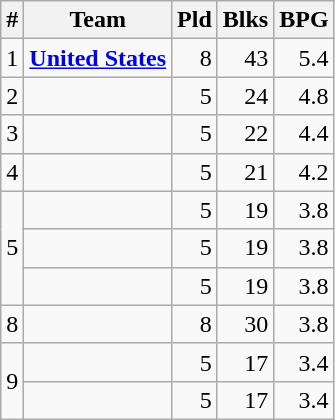<table class=wikitable style="text-align:right; display:inline-table;">
<tr>
<th>#</th>
<th>Team</th>
<th>Pld</th>
<th>Blks</th>
<th>BPG</th>
</tr>
<tr>
<td>1</td>
<td align=left><strong> <a href='#'>United States</a></strong></td>
<td>8</td>
<td>43</td>
<td>5.4</td>
</tr>
<tr>
<td>2</td>
<td align=left></td>
<td>5</td>
<td>24</td>
<td>4.8</td>
</tr>
<tr>
<td>3</td>
<td align=left></td>
<td>5</td>
<td>22</td>
<td>4.4</td>
</tr>
<tr>
<td>4</td>
<td align=left></td>
<td>5</td>
<td>21</td>
<td>4.2</td>
</tr>
<tr>
<td rowspan=3>5</td>
<td align=left></td>
<td>5</td>
<td>19</td>
<td>3.8</td>
</tr>
<tr>
<td align=left></td>
<td>5</td>
<td>19</td>
<td>3.8</td>
</tr>
<tr>
<td align=left></td>
<td>5</td>
<td>19</td>
<td>3.8</td>
</tr>
<tr>
<td>8</td>
<td align=left></td>
<td>8</td>
<td>30</td>
<td>3.8</td>
</tr>
<tr>
<td rowspan=2>9</td>
<td align=left></td>
<td>5</td>
<td>17</td>
<td>3.4</td>
</tr>
<tr>
<td align=left></td>
<td>5</td>
<td>17</td>
<td>3.4</td>
</tr>
</table>
